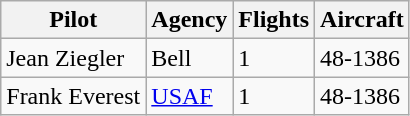<table class="wikitable">
<tr>
<th>Pilot</th>
<th>Agency</th>
<th>Flights</th>
<th>Aircraft</th>
</tr>
<tr>
<td>Jean Ziegler</td>
<td>Bell</td>
<td>1</td>
<td>48-1386</td>
</tr>
<tr>
<td>Frank Everest</td>
<td><a href='#'>USAF</a></td>
<td>1</td>
<td>48-1386</td>
</tr>
</table>
